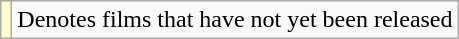<table class="wikitable">
<tr>
<td style="background:#ffc;"></td>
<td>Denotes films that have not yet been released</td>
</tr>
</table>
